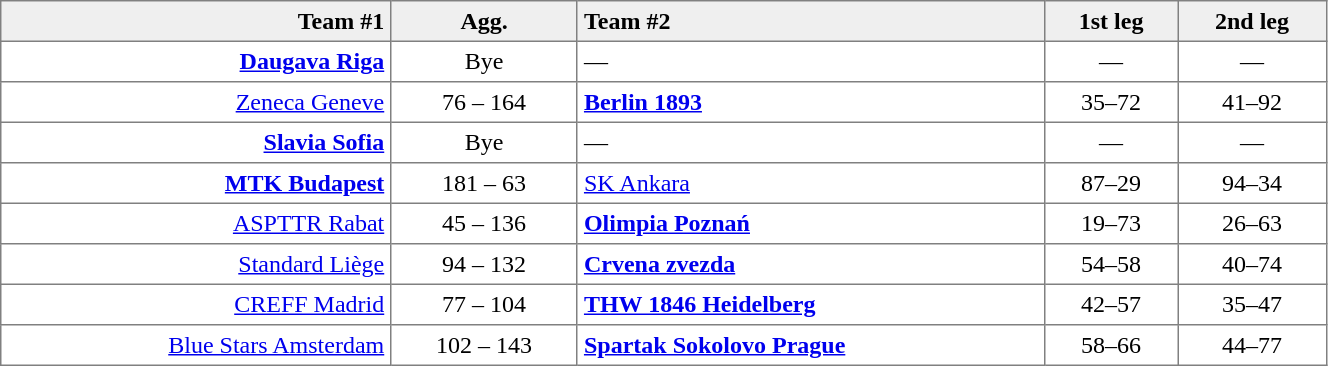<table border=1 cellspacing=0 cellpadding=4 style="border-collapse: collapse;" width=70%>
<tr bgcolor="efefef">
<th align=right>Team #1</th>
<th>Agg.</th>
<th align=left>Team #2</th>
<th>1st leg</th>
<th>2nd leg</th>
</tr>
<tr>
<td align=right><strong><a href='#'>Daugava Riga</a></strong> </td>
<td align=center>Bye</td>
<td>—</td>
<td align=center>—</td>
<td align=center>—</td>
</tr>
<tr>
<td align=right><a href='#'>Zeneca Geneve</a> </td>
<td align=center>76 – 164</td>
<td> <strong><a href='#'>Berlin 1893</a></strong></td>
<td align=center>35–72</td>
<td align=center>41–92</td>
</tr>
<tr>
<td align=right><strong><a href='#'>Slavia Sofia</a></strong> </td>
<td align=center>Bye</td>
<td>—</td>
<td align=center>—</td>
<td align=center>—</td>
</tr>
<tr>
<td align=right><strong><a href='#'>MTK Budapest</a></strong> </td>
<td align=center>181 – 63</td>
<td> <a href='#'>SK Ankara</a></td>
<td align=center>87–29</td>
<td align=center>94–34</td>
</tr>
<tr>
<td align=right><a href='#'>ASPTTR Rabat</a> </td>
<td align=center>45 – 136</td>
<td> <strong><a href='#'>Olimpia Poznań</a></strong></td>
<td align=center>19–73</td>
<td align=center>26–63</td>
</tr>
<tr>
<td align=right><a href='#'>Standard Liège</a> </td>
<td align=center>94 – 132</td>
<td> <strong><a href='#'>Crvena zvezda</a></strong></td>
<td align=center>54–58</td>
<td align=center>40–74</td>
</tr>
<tr>
<td align=right><a href='#'>CREFF Madrid</a> </td>
<td align=center>77 – 104</td>
<td> <strong><a href='#'>THW 1846 Heidelberg</a></strong></td>
<td align=center>42–57</td>
<td align=center>35–47</td>
</tr>
<tr>
<td align=right><a href='#'>Blue Stars Amsterdam</a> </td>
<td align=center>102 – 143</td>
<td> <strong><a href='#'>Spartak Sokolovo Prague</a></strong></td>
<td align=center>58–66</td>
<td align=center>44–77</td>
</tr>
</table>
